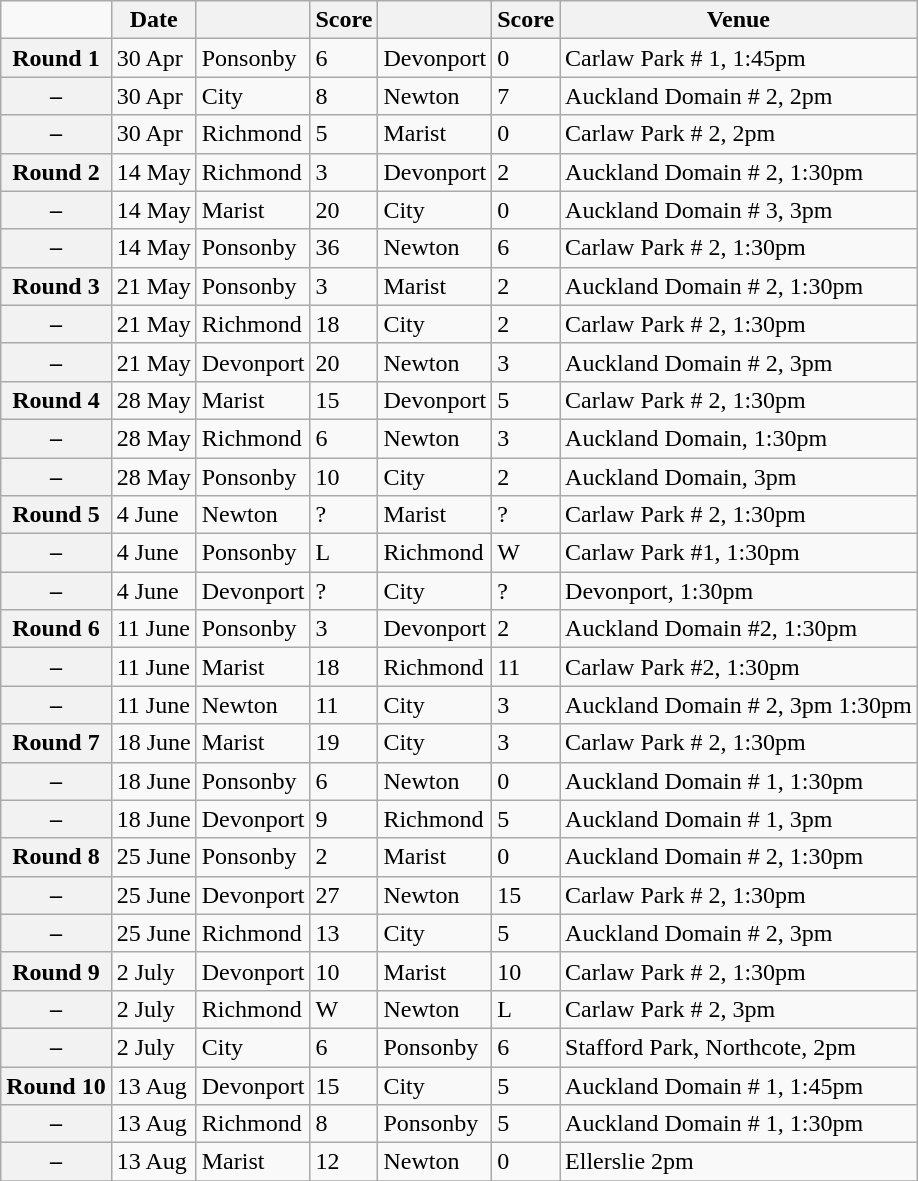<table class="wikitable mw-collapsible">
<tr>
<td></td>
<th scope="col">Date</th>
<th scope="col"></th>
<th scope="col">Score</th>
<th scope="col"></th>
<th scope="col">Score</th>
<th scope="col">Venue</th>
</tr>
<tr>
<th scope="row">Round 1</th>
<td>30 Apr </td>
<td>Ponsonby</td>
<td>6</td>
<td>Devonport</td>
<td>0</td>
<td>Carlaw Park # 1, 1:45pm</td>
</tr>
<tr>
<th scope="row">–</th>
<td>30 Apr</td>
<td>City</td>
<td>8</td>
<td>Newton</td>
<td>7</td>
<td>Auckland Domain # 2, 2pm</td>
</tr>
<tr>
<th scope="row">–</th>
<td>30 Apr</td>
<td>Richmond</td>
<td>5</td>
<td>Marist</td>
<td>0</td>
<td>Carlaw Park # 2, 2pm</td>
</tr>
<tr>
<th scope="row">Round 2</th>
<td>14 May </td>
<td>Richmond</td>
<td>3</td>
<td>Devonport</td>
<td>2</td>
<td>Auckland Domain # 2, 1:30pm</td>
</tr>
<tr>
<th scope="row">–</th>
<td>14 May</td>
<td>Marist</td>
<td>20</td>
<td>City</td>
<td>0</td>
<td>Auckland Domain # 3, 3pm</td>
</tr>
<tr>
<th scope="row">–</th>
<td>14 May</td>
<td>Ponsonby</td>
<td>36</td>
<td>Newton</td>
<td>6</td>
<td>Carlaw Park # 2, 1:30pm</td>
</tr>
<tr>
<th scope="row">Round 3</th>
<td>21 May </td>
<td>Ponsonby</td>
<td>3</td>
<td>Marist</td>
<td>2</td>
<td>Auckland Domain # 2, 1:30pm</td>
</tr>
<tr>
<th scope="row">–</th>
<td>21 May</td>
<td>Richmond</td>
<td>18</td>
<td>City</td>
<td>2</td>
<td>Carlaw Park # 2, 1:30pm</td>
</tr>
<tr>
<th scope="row">–</th>
<td>21 May</td>
<td>Devonport</td>
<td>20</td>
<td>Newton</td>
<td>3</td>
<td>Auckland Domain # 2, 3pm</td>
</tr>
<tr>
<th scope="row">Round 4</th>
<td>28 May </td>
<td>Marist</td>
<td>15</td>
<td>Devonport</td>
<td>5</td>
<td>Carlaw Park # 2, 1:30pm</td>
</tr>
<tr>
<th scope="row">–</th>
<td>28 May</td>
<td>Richmond</td>
<td>6</td>
<td>Newton</td>
<td>3</td>
<td>Auckland Domain, 1:30pm</td>
</tr>
<tr>
<th scope="row">–</th>
<td>28 May</td>
<td>Ponsonby</td>
<td>10</td>
<td>City</td>
<td>2</td>
<td>Auckland Domain, 3pm</td>
</tr>
<tr>
<th scope="row">Round 5</th>
<td>4 June</td>
<td>Newton</td>
<td>?</td>
<td>Marist</td>
<td>?</td>
<td>Carlaw Park # 2, 1:30pm</td>
</tr>
<tr>
<th scope="row">–</th>
<td>4 June</td>
<td>Ponsonby</td>
<td>L</td>
<td>Richmond</td>
<td>W</td>
<td>Carlaw Park #1, 1:30pm</td>
</tr>
<tr>
<th scope="row">–</th>
<td>4 June</td>
<td>Devonport</td>
<td>?</td>
<td>City</td>
<td>?</td>
<td>Devonport, 1:30pm</td>
</tr>
<tr>
<th scope="row">Round 6</th>
<td>11 June </td>
<td>Ponsonby</td>
<td>3</td>
<td>Devonport</td>
<td>2</td>
<td>Auckland Domain #2, 1:30pm</td>
</tr>
<tr>
<th scope="row">–</th>
<td>11 June</td>
<td>Marist</td>
<td>18</td>
<td>Richmond</td>
<td>11</td>
<td>Carlaw Park #2, 1:30pm</td>
</tr>
<tr>
<th scope="row">–</th>
<td>11 June</td>
<td>Newton</td>
<td>11</td>
<td>City</td>
<td>3</td>
<td>Auckland Domain # 2, 3pm 1:30pm</td>
</tr>
<tr>
<th scope="row">Round 7</th>
<td>18 June </td>
<td>Marist</td>
<td>19</td>
<td>City</td>
<td>3</td>
<td>Carlaw Park # 2, 1:30pm</td>
</tr>
<tr>
<th scope="row">–</th>
<td>18 June</td>
<td>Ponsonby</td>
<td>6</td>
<td>Newton</td>
<td>0</td>
<td>Auckland Domain # 1, 1:30pm</td>
</tr>
<tr>
<th scope="row">–</th>
<td>18 June</td>
<td>Devonport</td>
<td>9</td>
<td>Richmond</td>
<td>5</td>
<td>Auckland Domain # 1, 3pm</td>
</tr>
<tr>
<th scope="row">Round 8</th>
<td>25 June </td>
<td>Ponsonby</td>
<td>2</td>
<td>Marist</td>
<td>0</td>
<td>Auckland Domain # 2, 1:30pm</td>
</tr>
<tr>
<th scope="row">–</th>
<td>25 June</td>
<td>Devonport</td>
<td>27</td>
<td>Newton</td>
<td>15</td>
<td>Carlaw Park # 2, 1:30pm</td>
</tr>
<tr>
<th scope="row">–</th>
<td>25 June</td>
<td>Richmond</td>
<td>13</td>
<td>City</td>
<td>5</td>
<td>Auckland Domain # 2, 3pm</td>
</tr>
<tr>
<th scope="row">Round 9</th>
<td>2 July </td>
<td>Devonport</td>
<td>10</td>
<td>Marist</td>
<td>10</td>
<td>Carlaw Park # 2, 1:30pm</td>
</tr>
<tr>
<th scope="row">–</th>
<td>2 July</td>
<td>Richmond</td>
<td>W</td>
<td>Newton</td>
<td>L</td>
<td>Carlaw Park # 2, 3pm</td>
</tr>
<tr>
<th scope="row">–</th>
<td>2 July</td>
<td>City</td>
<td>6</td>
<td>Ponsonby</td>
<td>6</td>
<td>Stafford Park, Northcote, 2pm</td>
</tr>
<tr>
<th scope="row">Round 10</th>
<td>13 Aug </td>
<td>Devonport</td>
<td>15</td>
<td>City</td>
<td>5</td>
<td>Auckland Domain # 1, 1:45pm</td>
</tr>
<tr>
<th scope="row">–</th>
<td>13 Aug</td>
<td>Richmond</td>
<td>8</td>
<td>Ponsonby</td>
<td>5</td>
<td>Auckland Domain # 1, 1:30pm</td>
</tr>
<tr>
<th scope="row">–</th>
<td>13 Aug</td>
<td>Marist</td>
<td>12</td>
<td>Newton</td>
<td>0</td>
<td>Ellerslie 2pm</td>
</tr>
<tr>
</tr>
</table>
